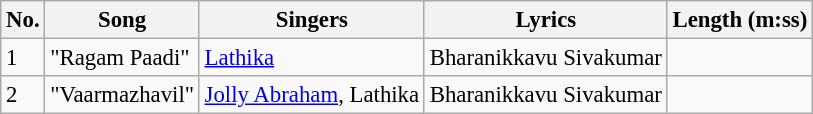<table class="wikitable" style="font-size:95%;">
<tr>
<th>No.</th>
<th>Song</th>
<th>Singers</th>
<th>Lyrics</th>
<th>Length (m:ss)</th>
</tr>
<tr>
<td>1</td>
<td>"Ragam Paadi"</td>
<td><a href='#'>Lathika</a></td>
<td>Bharanikkavu Sivakumar</td>
<td></td>
</tr>
<tr>
<td>2</td>
<td>"Vaarmazhavil"</td>
<td><a href='#'>Jolly Abraham</a>, Lathika</td>
<td>Bharanikkavu Sivakumar</td>
<td></td>
</tr>
</table>
